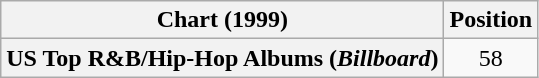<table class="wikitable plainrowheaders">
<tr>
<th scope="col">Chart (1999)</th>
<th scope="col">Position</th>
</tr>
<tr>
<th scope="row">US Top R&B/Hip-Hop Albums (<em>Billboard</em>)</th>
<td style="text-align:center;">58</td>
</tr>
</table>
